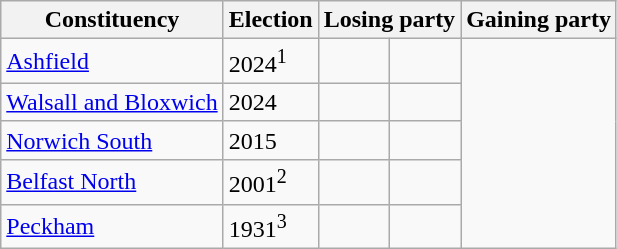<table class="wikitable sortable">
<tr>
<th>Constituency</th>
<th>Election</th>
<th colspan=2>Losing party</th>
<th colspan=2>Gaining party</th>
</tr>
<tr>
<td><a href='#'>Ashfield</a></td>
<td>2024<sup>1</sup></td>
<td></td>
<td></td>
</tr>
<tr>
<td><a href='#'>Walsall and Bloxwich</a></td>
<td>2024</td>
<td></td>
<td></td>
</tr>
<tr>
<td><a href='#'>Norwich South</a></td>
<td>2015</td>
<td></td>
<td></td>
</tr>
<tr>
<td><a href='#'>Belfast North</a></td>
<td>2001<sup>2</sup></td>
<td></td>
<td></td>
</tr>
<tr>
<td><a href='#'>Peckham</a></td>
<td>1931<sup>3</sup></td>
<td></td>
<td></td>
</tr>
</table>
